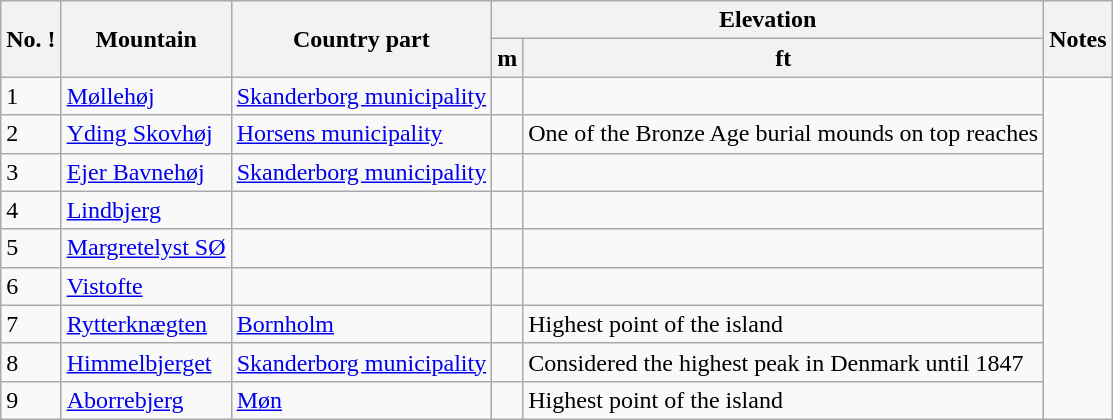<table class="wikitable sortable">
<tr>
<th rowspan=2>No. !</th>
<th rowspan=2>Mountain</th>
<th rowspan=2>Country part</th>
<th colspan=2>Elevation<em></em></th>
<th rowspan=2>Notes</th>
</tr>
<tr>
<th>m</th>
<th>ft</th>
</tr>
<tr>
<td {{convert>1</td>
<td><a href='#'>Møllehøj</a></td>
<td><a href='#'>Skanderborg municipality</a></td>
<td></td>
<td></td>
</tr>
<tr>
<td>2</td>
<td><a href='#'>Yding Skovhøj</a></td>
<td><a href='#'>Horsens municipality</a></td>
<td></td>
<td>One of the Bronze Age burial mounds on top reaches </td>
</tr>
<tr>
<td>3</td>
<td><a href='#'>Ejer Bavnehøj</a></td>
<td><a href='#'>Skanderborg municipality</a></td>
<td></td>
<td></td>
</tr>
<tr>
<td>4</td>
<td><a href='#'>Lindbjerg</a></td>
<td></td>
<td></td>
<td></td>
</tr>
<tr>
<td>5</td>
<td><a href='#'>Margretelyst SØ</a></td>
<td></td>
<td></td>
<td></td>
</tr>
<tr>
<td>6</td>
<td><a href='#'>Vistofte</a></td>
<td></td>
<td></td>
<td></td>
</tr>
<tr>
<td>7</td>
<td><a href='#'>Rytterknægten</a></td>
<td><a href='#'>Bornholm</a></td>
<td></td>
<td>Highest point of the island</td>
</tr>
<tr>
<td>8</td>
<td><a href='#'>Himmelbjerget</a></td>
<td><a href='#'>Skanderborg municipality</a></td>
<td></td>
<td>Considered the highest peak in Denmark until 1847</td>
</tr>
<tr>
<td>9</td>
<td><a href='#'>Aborrebjerg</a></td>
<td><a href='#'>Møn</a></td>
<td></td>
<td>Highest point of the island</td>
</tr>
</table>
